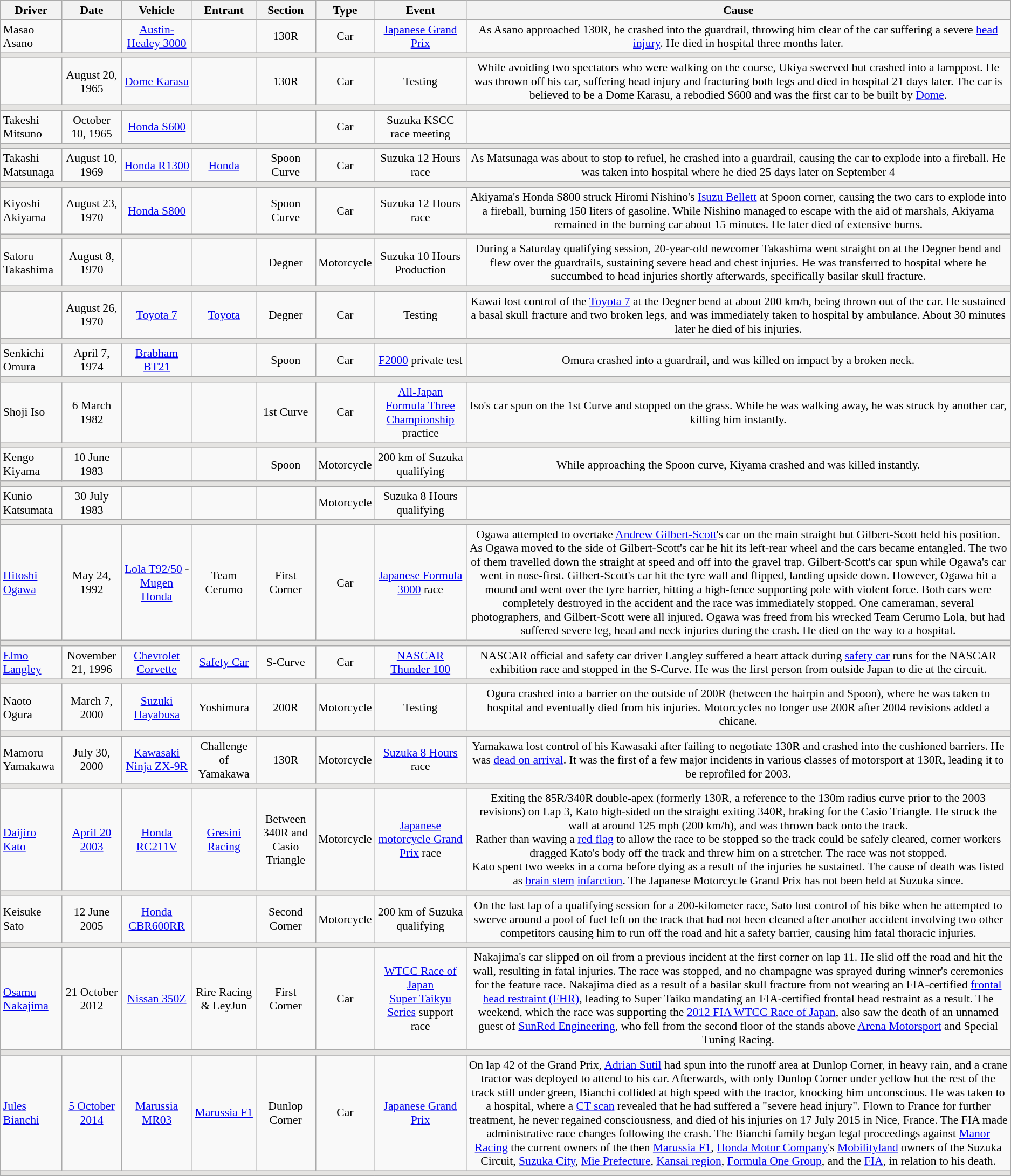<table class="wikitable" style="font-size: 90%; text-align: center;">
<tr>
<th>Driver</th>
<th>Date</th>
<th>Vehicle</th>
<th>Entrant</th>
<th>Section</th>
<th>Type</th>
<th>Event</th>
<th>Cause</th>
</tr>
<tr>
<td align="left"> Masao Asano</td>
<td></td>
<td><a href='#'>Austin-Healey 3000</a></td>
<td></td>
<td>130R</td>
<td>Car</td>
<td><a href='#'>Japanese Grand Prix</a></td>
<td>As Asano approached 130R, he crashed into the guardrail, throwing him clear of the car suffering a severe <a href='#'>head injury</a>. He died in hospital three months later.</td>
</tr>
<tr>
<td colspan="8" style="background:#E5E4E2;"></td>
</tr>
<tr>
<td align="left"> </td>
<td>August 20, 1965</td>
<td><a href='#'>Dome Karasu</a></td>
<td></td>
<td>130R</td>
<td>Car</td>
<td>Testing</td>
<td>While avoiding two spectators who were walking on the course, Ukiya swerved but crashed into a lamppost. He was thrown off his car, suffering head injury and fracturing both legs and died in hospital 21 days later. The car is believed to be a Dome Karasu, a rebodied S600 and was the first car to be built by <a href='#'>Dome</a>.</td>
</tr>
<tr>
<td colspan="8" style="background:#E5E4E2;"></td>
</tr>
<tr>
<td align="left"> Takeshi Mitsuno</td>
<td>October 10, 1965</td>
<td><a href='#'>Honda S600</a></td>
<td></td>
<td></td>
<td>Car</td>
<td>Suzuka KSCC race meeting</td>
<td></td>
</tr>
<tr>
<td colspan="8" style="background:#E5E4E2;"></td>
</tr>
<tr>
<td align="left"> Takashi Matsunaga</td>
<td>August 10, 1969</td>
<td><a href='#'>Honda R1300</a></td>
<td><a href='#'>Honda</a></td>
<td>Spoon Curve</td>
<td>Car</td>
<td>Suzuka 12 Hours race</td>
<td>As Matsunaga was about to stop to refuel, he crashed into a guardrail, causing the car to explode into a fireball. He was taken into hospital where he died 25 days later on September 4</td>
</tr>
<tr>
<td colspan="8" style="background:#E5E4E2;"></td>
</tr>
<tr>
<td align="left"> Kiyoshi Akiyama</td>
<td>August 23, 1970</td>
<td><a href='#'>Honda S800</a></td>
<td></td>
<td>Spoon Curve</td>
<td>Car</td>
<td>Suzuka 12 Hours race</td>
<td>Akiyama's Honda S800 struck Hiromi Nishino's <a href='#'>Isuzu Bellett</a> at Spoon corner, causing the two cars to explode into a fireball, burning 150 liters of gasoline. While Nishino managed to escape with the aid of marshals, Akiyama remained in the burning car about 15 minutes. He later died of extensive burns.</td>
</tr>
<tr>
<td colspan="8" style="background:#E5E4E2;"></td>
</tr>
<tr>
<td align="left"> Satoru Takashima</td>
<td>August 8, 1970</td>
<td></td>
<td></td>
<td>Degner</td>
<td>Motorcycle</td>
<td>Suzuka 10 Hours Production</td>
<td>During a Saturday qualifying session, 20-year-old newcomer Takashima went straight on at the Degner bend and flew over the guardrails, sustaining severe head and chest injuries. He was transferred to hospital where he succumbed to head injuries shortly afterwards, specifically basilar skull fracture.</td>
</tr>
<tr>
<td colspan="8" style="background:#E5E4E2;"></td>
</tr>
<tr>
<td align="left"> </td>
<td>August 26, 1970</td>
<td><a href='#'>Toyota 7</a></td>
<td><a href='#'>Toyota</a></td>
<td>Degner</td>
<td>Car</td>
<td>Testing</td>
<td>Kawai lost control of the <a href='#'>Toyota 7</a> at the Degner bend at about 200 km/h, being thrown out of the car. He sustained a basal skull fracture and two broken legs, and was immediately taken to hospital by ambulance. About 30 minutes later he died of his injuries.</td>
</tr>
<tr>
<td colspan="8" style="background:#E5E4E2;"></td>
</tr>
<tr>
<td align="left"> Senkichi Omura</td>
<td>April 7, 1974</td>
<td><a href='#'>Brabham BT21</a></td>
<td></td>
<td>Spoon</td>
<td>Car</td>
<td><a href='#'>F2000</a> private test</td>
<td>Omura crashed into a guardrail, and was killed on impact by a broken neck.</td>
</tr>
<tr>
<td colspan="8" style="background:#E5E4E2;"></td>
</tr>
<tr>
<td align="left"> Shoji Iso</td>
<td>6 March 1982</td>
<td></td>
<td></td>
<td>1st Curve</td>
<td>Car</td>
<td><a href='#'>All-Japan Formula Three Championship</a> practice</td>
<td>Iso's car spun on the 1st Curve and stopped on the grass. While he was walking away, he was struck by another car, killing him instantly.</td>
</tr>
<tr>
<td colspan="8" style="background:#E5E4E2;"></td>
</tr>
<tr>
<td align="left"> Kengo Kiyama</td>
<td>10 June 1983</td>
<td></td>
<td></td>
<td>Spoon</td>
<td>Motorcycle</td>
<td>200 km of Suzuka qualifying</td>
<td>While approaching the Spoon curve, Kiyama crashed and was killed instantly.</td>
</tr>
<tr>
<td colspan="8" style="background:#E5E4E2;"></td>
</tr>
<tr>
<td align="left"> Kunio Katsumata</td>
<td>30 July 1983</td>
<td></td>
<td></td>
<td></td>
<td>Motorcycle</td>
<td>Suzuka 8 Hours qualifying</td>
<td></td>
</tr>
<tr>
<td colspan="8" style="background:#E5E4E2;"></td>
</tr>
<tr>
<td align="left"> <a href='#'>Hitoshi Ogawa</a></td>
<td>May 24, 1992</td>
<td><a href='#'>Lola T92/50</a> - <a href='#'>Mugen</a> <a href='#'>Honda</a></td>
<td>Team Cerumo</td>
<td>First Corner</td>
<td>Car</td>
<td><a href='#'>Japanese Formula 3000</a> race</td>
<td>Ogawa attempted to overtake <a href='#'>Andrew Gilbert-Scott</a>'s car on the main straight but Gilbert-Scott held his position. As Ogawa moved to the side of Gilbert-Scott's car he hit its left-rear wheel and the cars became entangled. The two of them travelled down the straight at speed and off into the gravel trap. Gilbert-Scott's car spun while Ogawa's car went in nose-first. Gilbert-Scott's car hit the tyre wall and flipped, landing upside down. However, Ogawa hit a mound and went over the tyre barrier, hitting a high-fence supporting pole with violent force. Both cars were completely destroyed in the accident and the race was immediately stopped. One cameraman, several photographers, and Gilbert-Scott were all injured. Ogawa was freed from his wrecked Team Cerumo Lola, but had suffered severe leg, head and neck injuries during the crash. He died on the way to a hospital.</td>
</tr>
<tr>
<td colspan="8" style="background:#E5E4E2;"></td>
</tr>
<tr>
<td align="left"> <a href='#'>Elmo Langley</a></td>
<td>November 21, 1996</td>
<td><a href='#'>Chevrolet Corvette</a></td>
<td><a href='#'>Safety Car</a></td>
<td>S-Curve</td>
<td>Car</td>
<td><a href='#'>NASCAR Thunder 100</a></td>
<td>NASCAR official and safety car driver Langley suffered a heart attack during <a href='#'>safety car</a> runs for the NASCAR exhibition race and stopped in the S-Curve. He was the first person from outside Japan to die at the circuit.</td>
</tr>
<tr>
<td colspan="8" style="background:#E5E4E2;"></td>
</tr>
<tr>
<td align="left"> Naoto Ogura</td>
<td>March 7, 2000</td>
<td><a href='#'>Suzuki Hayabusa</a></td>
<td>Yoshimura</td>
<td>200R</td>
<td>Motorcycle</td>
<td>Testing</td>
<td>Ogura crashed into a barrier on the outside of 200R (between the hairpin and Spoon), where he was taken to hospital and eventually died from his injuries.  Motorcycles no longer use 200R after 2004 revisions added a chicane.</td>
</tr>
<tr>
<td colspan="8" style="background:#E5E4E2;"></td>
</tr>
<tr>
<td align="left"> Mamoru Yamakawa</td>
<td>July 30, 2000</td>
<td><a href='#'>Kawasaki Ninja ZX-9R</a></td>
<td>Challenge of Yamakawa</td>
<td>130R</td>
<td>Motorcycle</td>
<td><a href='#'>Suzuka 8 Hours</a> race</td>
<td>Yamakawa lost control of his Kawasaki after failing to negotiate 130R and crashed into the cushioned barriers. He was <a href='#'>dead on arrival</a>. It was the first of a few major incidents in various classes of motorsport at 130R, leading it to be reprofiled for 2003.</td>
</tr>
<tr>
<td colspan="8" style="background:#E5E4E2;"></td>
</tr>
<tr>
<td align="left"> <a href='#'>Daijiro Kato</a></td>
<td><a href='#'>April 20 2003</a></td>
<td><a href='#'>Honda RC211V</a></td>
<td><a href='#'>Gresini Racing</a></td>
<td>Between 340R and Casio Triangle</td>
<td>Motorcycle</td>
<td><a href='#'>Japanese motorcycle Grand Prix</a> race</td>
<td>Exiting the 85R/340R double-apex (formerly 130R, a reference to the 130m radius curve prior to the 2003 revisions) on Lap 3, Kato high-sided on the straight exiting 340R, braking for the Casio Triangle. He struck the wall at around 125 mph (200 km/h), and was thrown back onto the track.<br>Rather than waving a <a href='#'>red flag</a> to allow the race to be stopped so the track could be safely cleared, corner workers dragged Kato's body off the track and threw him on a stretcher. The race was not stopped.<br>Kato spent two weeks in a coma before dying as a result of the injuries he sustained. The cause of death was listed as <a href='#'>brain stem</a> <a href='#'>infarction</a>. The Japanese Motorcycle Grand Prix has not been held at Suzuka since.</td>
</tr>
<tr>
<td colspan="8" style="background:#E5E4E2;"></td>
</tr>
<tr>
<td align="left"> Keisuke Sato</td>
<td>12 June 2005</td>
<td><a href='#'>Honda CBR600RR</a></td>
<td></td>
<td>Second Corner</td>
<td>Motorcycle</td>
<td>200 km of Suzuka qualifying</td>
<td>On the last lap of a qualifying session for a 200-kilometer race, Sato lost control of his bike when he attempted to swerve around a pool of fuel left on the track that had not been cleaned after another accident involving two other competitors causing him to run off the road and hit a safety barrier, causing him fatal thoracic injuries.</td>
</tr>
<tr>
<td colspan="8" style="background:#E5E4E2;"></td>
</tr>
<tr>
</tr>
<tr>
<td align="left"> <a href='#'>Osamu Nakajima</a></td>
<td>21 October 2012</td>
<td><a href='#'>Nissan 350Z</a></td>
<td>Rire Racing & LeyJun</td>
<td>First Corner</td>
<td>Car</td>
<td><a href='#'>WTCC Race of Japan</a><br><a href='#'>Super Taikyu Series</a> support race</td>
<td>Nakajima's car slipped on oil from a previous incident at the first corner on lap 11. He slid off the road and hit the wall, resulting in fatal injuries. The race was stopped, and no champagne was sprayed during winner's ceremonies for the feature race. Nakajima died as a result of a basilar skull fracture from not wearing an FIA-certified <a href='#'>frontal head restraint (FHR)</a>, leading to Super Taiku mandating an FIA-certified frontal head restraint as a result. The weekend, which the race was supporting the <a href='#'>2012 FIA WTCC Race of Japan</a>, also saw the death of an unnamed guest of <a href='#'>SunRed Engineering</a>, who fell from the second floor of the stands above <a href='#'>Arena Motorsport</a> and Special Tuning Racing.</td>
</tr>
<tr>
<td colspan="8" style="background:#E5E4E2;"></td>
</tr>
<tr>
</tr>
<tr>
<td align="left"> <a href='#'>Jules Bianchi</a></td>
<td><a href='#'>5 October 2014</a></td>
<td><a href='#'>Marussia MR03</a></td>
<td><a href='#'>Marussia F1</a></td>
<td>Dunlop Corner</td>
<td>Car</td>
<td><a href='#'>Japanese Grand Prix</a></td>
<td>On lap 42 of the Grand Prix, <a href='#'>Adrian Sutil</a> had spun into the runoff area at Dunlop Corner, in heavy rain, and a crane tractor was deployed to attend to his car. Afterwards, with only Dunlop Corner under yellow but the rest of the track still under green, Bianchi collided at high speed with the tractor, knocking him unconscious. He was taken to a hospital, where a <a href='#'>CT scan</a> revealed that he had suffered a "severe head injury". Flown to France for further treatment, he never regained consciousness, and died of his injuries on 17 July 2015 in Nice, France.  The FIA made administrative race changes following the crash. The Bianchi family began legal proceedings against <a href='#'>Manor Racing</a> the current owners of the then <a href='#'>Marussia F1</a>, <a href='#'>Honda Motor Company</a>'s <a href='#'>Mobilityland</a> owners of the Suzuka Circuit, <a href='#'>Suzuka City</a>, <a href='#'>Mie Prefecture</a>, <a href='#'>Kansai region</a>, <a href='#'>Formula One Group</a>, and the <a href='#'>FIA</a>, in relation to his death.</td>
</tr>
<tr>
<td colspan="8" style="background:#E5E4E2;"></td>
</tr>
<tr>
</tr>
</table>
